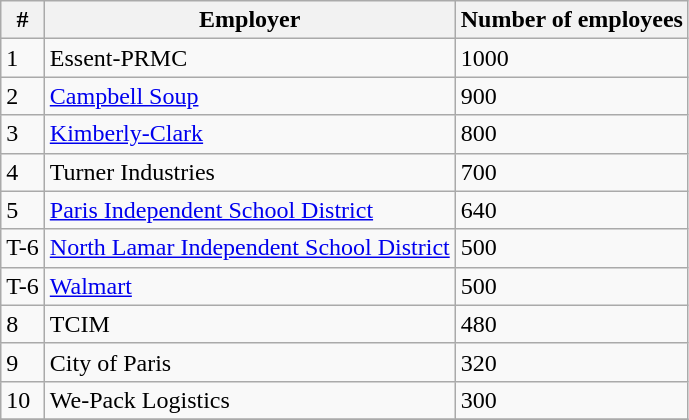<table class="wikitable">
<tr>
<th>#</th>
<th>Employer</th>
<th>Number of employees</th>
</tr>
<tr>
<td>1</td>
<td>Essent-PRMC</td>
<td>1000</td>
</tr>
<tr>
<td>2</td>
<td><a href='#'>Campbell Soup</a></td>
<td>900</td>
</tr>
<tr>
<td>3</td>
<td><a href='#'>Kimberly-Clark</a></td>
<td>800</td>
</tr>
<tr>
<td>4</td>
<td>Turner Industries</td>
<td>700</td>
</tr>
<tr>
<td>5</td>
<td><a href='#'>Paris Independent School District</a></td>
<td>640</td>
</tr>
<tr>
<td>T-6</td>
<td><a href='#'>North Lamar Independent School District</a></td>
<td>500</td>
</tr>
<tr>
<td>T-6</td>
<td><a href='#'>Walmart</a></td>
<td>500</td>
</tr>
<tr>
<td>8</td>
<td>TCIM</td>
<td>480</td>
</tr>
<tr>
<td>9</td>
<td>City of Paris</td>
<td>320</td>
</tr>
<tr>
<td>10</td>
<td>We-Pack Logistics</td>
<td>300</td>
</tr>
<tr>
</tr>
</table>
